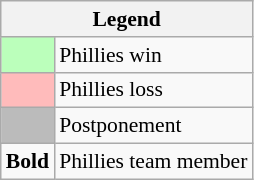<table class="wikitable" style="font-size:90%">
<tr>
<th colspan="2">Legend</th>
</tr>
<tr>
<td style="background:#bfb;"> </td>
<td>Phillies win</td>
</tr>
<tr>
<td style="background:#fbb;"> </td>
<td>Phillies loss</td>
</tr>
<tr>
<td style="background:#bbb;"> </td>
<td>Postponement</td>
</tr>
<tr>
<td><strong>Bold</strong></td>
<td>Phillies team member</td>
</tr>
</table>
